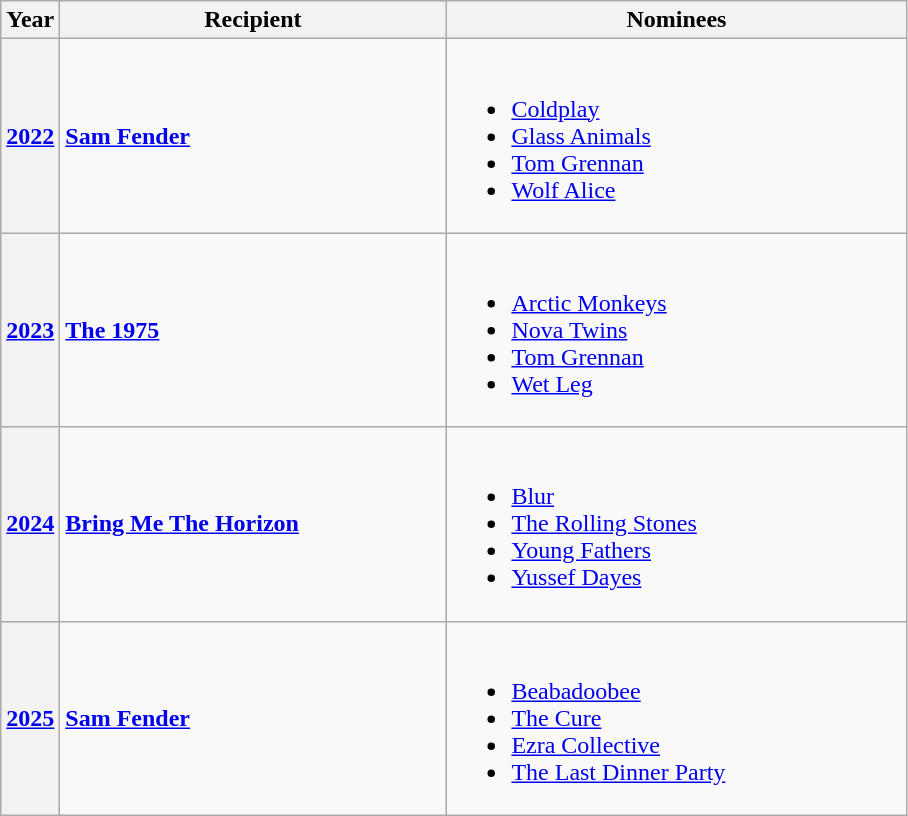<table class="wikitable sortable">
<tr>
<th>Year</th>
<th width=250px>Recipient</th>
<th width=300px class=unsortable>Nominees</th>
</tr>
<tr>
<th><a href='#'>2022</a></th>
<td><strong><a href='#'>Sam Fender</a></strong></td>
<td><br><ul><li><a href='#'>Coldplay</a></li><li><a href='#'>Glass Animals</a></li><li><a href='#'>Tom Grennan</a></li><li><a href='#'>Wolf Alice</a></li></ul></td>
</tr>
<tr>
<th><a href='#'>2023</a></th>
<td><strong><a href='#'>The 1975</a></strong></td>
<td><br><ul><li><a href='#'>Arctic Monkeys</a></li><li><a href='#'>Nova Twins</a></li><li><a href='#'>Tom Grennan</a></li><li><a href='#'>Wet Leg</a></li></ul></td>
</tr>
<tr>
<th><a href='#'>2024</a></th>
<td><a href='#'><strong>Bring Me The Horizon</strong></a></td>
<td><br><ul><li><a href='#'>Blur</a></li><li><a href='#'>The Rolling Stones</a></li><li><a href='#'>Young Fathers</a></li><li><a href='#'>Yussef Dayes</a></li></ul></td>
</tr>
<tr>
<th><a href='#'>2025</a></th>
<td><strong><a href='#'>Sam Fender</a></strong></td>
<td><br><ul><li><a href='#'>Beabadoobee</a></li><li><a href='#'>The Cure</a></li><li><a href='#'>Ezra Collective</a></li><li><a href='#'>The Last Dinner Party</a></li></ul></td>
</tr>
</table>
